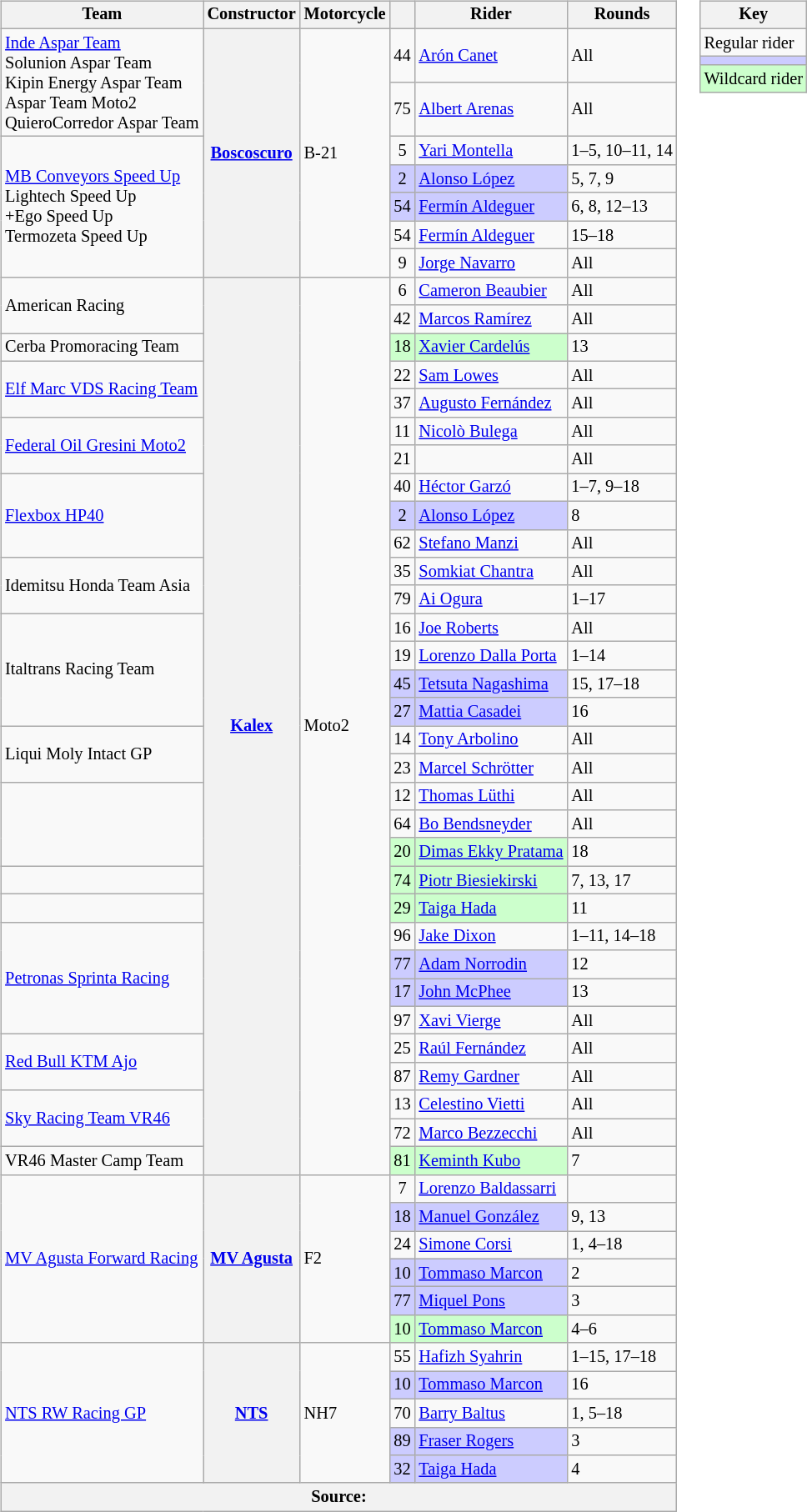<table>
<tr>
<td><br><table class="wikitable" style="font-size: 85%;">
<tr>
<th>Team</th>
<th>Constructor</th>
<th>Motorcycle</th>
<th></th>
<th>Rider</th>
<th>Rounds</th>
</tr>
<tr>
<td rowspan=2> <a href='#'>Inde Aspar Team</a><br> Solunion Aspar Team<br> Kipin Energy Aspar Team<br> Aspar Team Moto2<br> QuieroCorredor Aspar Team</td>
<th rowspan=7><a href='#'>Boscoscuro</a></th>
<td rowspan=7>B-21</td>
<td align=center>44</td>
<td> <a href='#'>Arón Canet</a></td>
<td>All</td>
</tr>
<tr>
<td align=center>75</td>
<td> <a href='#'>Albert Arenas</a></td>
<td>All</td>
</tr>
<tr>
<td rowspan=5> <a href='#'>MB Conveyors Speed Up</a><br> Lightech Speed Up<br> +Ego Speed Up<br> Termozeta Speed Up</td>
<td align=center>5</td>
<td> <a href='#'>Yari Montella</a></td>
<td>1–5, 10–11, 14</td>
</tr>
<tr>
<td align=center style="background:#ccccff;">2</td>
<td style="background:#ccccff;"> <a href='#'>Alonso López</a></td>
<td>5, 7, 9</td>
</tr>
<tr>
<td align=center style="background:#ccccff;">54</td>
<td style="background:#ccccff;"> <a href='#'>Fermín Aldeguer</a></td>
<td>6, 8, 12–13</td>
</tr>
<tr>
<td align=center>54</td>
<td> <a href='#'>Fermín Aldeguer</a></td>
<td>15–18</td>
</tr>
<tr>
<td align=center>9</td>
<td> <a href='#'>Jorge Navarro</a></td>
<td>All</td>
</tr>
<tr>
<td rowspan=2> American Racing</td>
<th rowspan=32><a href='#'>Kalex</a></th>
<td rowspan=32>Moto2</td>
<td align=center>6</td>
<td> <a href='#'>Cameron Beaubier</a></td>
<td>All</td>
</tr>
<tr>
<td align=center>42</td>
<td> <a href='#'>Marcos Ramírez</a></td>
<td>All</td>
</tr>
<tr>
<td> Cerba Promoracing Team</td>
<td style="background:#ccffcc;" align=center>18</td>
<td style="background:#ccffcc;"> <a href='#'>Xavier Cardelús</a></td>
<td>13</td>
</tr>
<tr>
<td rowspan=2> <a href='#'>Elf Marc VDS Racing Team</a></td>
<td align=center>22</td>
<td> <a href='#'>Sam Lowes</a></td>
<td>All</td>
</tr>
<tr>
<td align=center>37</td>
<td> <a href='#'>Augusto Fernández</a></td>
<td>All</td>
</tr>
<tr>
<td rowspan=2> <a href='#'>Federal Oil Gresini Moto2</a></td>
<td align=center>11</td>
<td> <a href='#'>Nicolò Bulega</a></td>
<td>All</td>
</tr>
<tr>
<td align=center>21</td>
<td></td>
<td>All</td>
</tr>
<tr>
<td rowspan=3> <a href='#'>Flexbox HP40</a></td>
<td align=center>40</td>
<td> <a href='#'>Héctor Garzó</a></td>
<td>1–7, 9–18</td>
</tr>
<tr>
<td align=center style="background:#ccccff;">2</td>
<td style="background:#ccccff;"> <a href='#'>Alonso López</a></td>
<td>8</td>
</tr>
<tr>
<td align=center>62</td>
<td> <a href='#'>Stefano Manzi</a></td>
<td>All</td>
</tr>
<tr>
<td rowspan=2> Idemitsu Honda Team Asia</td>
<td align=center>35</td>
<td> <a href='#'>Somkiat Chantra</a></td>
<td>All</td>
</tr>
<tr>
<td align=center>79</td>
<td> <a href='#'>Ai Ogura</a></td>
<td>1–17</td>
</tr>
<tr>
<td rowspan=4> Italtrans Racing Team</td>
<td align=center>16</td>
<td> <a href='#'>Joe Roberts</a></td>
<td>All</td>
</tr>
<tr>
<td align=center>19</td>
<td> <a href='#'>Lorenzo Dalla Porta</a></td>
<td>1–14</td>
</tr>
<tr>
<td align=center style="background:#ccccff;">45</td>
<td style="background:#ccccff;"> <a href='#'>Tetsuta Nagashima</a></td>
<td>15, 17–18</td>
</tr>
<tr>
<td align=center style="background:#ccccff;">27</td>
<td style="background:#ccccff;"> <a href='#'>Mattia Casadei</a></td>
<td>16</td>
</tr>
<tr>
<td rowspan=2> Liqui Moly Intact GP</td>
<td align=center>14</td>
<td> <a href='#'>Tony Arbolino</a></td>
<td>All</td>
</tr>
<tr>
<td align=center>23</td>
<td> <a href='#'>Marcel Schrötter</a></td>
<td>All</td>
</tr>
<tr>
<td rowspan=3></td>
<td align=center>12</td>
<td> <a href='#'>Thomas Lüthi</a></td>
<td>All</td>
</tr>
<tr>
<td align=center>64</td>
<td> <a href='#'>Bo Bendsneyder</a></td>
<td>All</td>
</tr>
<tr>
<td style="background:#ccffcc;" align=center>20</td>
<td style="background:#ccffcc;"> <a href='#'>Dimas Ekky Pratama</a></td>
<td>18</td>
</tr>
<tr>
<td></td>
<td style="background:#ccffcc;" align=center>74</td>
<td style="background:#ccffcc;"> <a href='#'>Piotr Biesiekirski</a></td>
<td>7, 13, 17</td>
</tr>
<tr>
<td></td>
<td style="background:#ccffcc;" align=center>29</td>
<td style="background:#ccffcc;"> <a href='#'>Taiga Hada</a></td>
<td>11</td>
</tr>
<tr>
<td rowspan=4> <a href='#'>Petronas Sprinta Racing</a></td>
<td align=center>96</td>
<td> <a href='#'>Jake Dixon</a></td>
<td>1–11, 14–18</td>
</tr>
<tr>
<td style="background:#ccccff;" align=center>77</td>
<td style="background:#ccccff;"> <a href='#'>Adam Norrodin</a></td>
<td>12</td>
</tr>
<tr>
<td style="background:#ccccff;" align=center>17</td>
<td style="background:#ccccff;"> <a href='#'> John McPhee</a></td>
<td>13</td>
</tr>
<tr>
<td align=center>97</td>
<td> <a href='#'>Xavi Vierge</a></td>
<td>All</td>
</tr>
<tr>
<td rowspan=2> <a href='#'>Red Bull KTM Ajo</a></td>
<td align=center>25</td>
<td> <a href='#'>Raúl Fernández</a></td>
<td>All</td>
</tr>
<tr>
<td align=center>87</td>
<td> <a href='#'>Remy Gardner</a></td>
<td>All</td>
</tr>
<tr>
<td rowspan=2> <a href='#'>Sky Racing Team VR46</a></td>
<td align=center>13</td>
<td> <a href='#'>Celestino Vietti</a></td>
<td>All</td>
</tr>
<tr>
<td align=center>72</td>
<td> <a href='#'>Marco Bezzecchi</a></td>
<td>All</td>
</tr>
<tr>
<td> VR46 Master Camp Team</td>
<td style="background:#ccffcc;" align=center>81</td>
<td style="background:#ccffcc;"> <a href='#'>Keminth Kubo</a></td>
<td>7</td>
</tr>
<tr>
<td rowspan=6> <a href='#'>MV Agusta Forward Racing</a></td>
<th rowspan=6><a href='#'>MV Agusta</a></th>
<td rowspan=6>F2</td>
<td align=center>7</td>
<td> <a href='#'>Lorenzo Baldassarri</a></td>
<td></td>
</tr>
<tr>
<td style="background:#ccccff;" align=center>18</td>
<td style="background:#ccccff;"> <a href='#'>Manuel González</a></td>
<td>9, 13</td>
</tr>
<tr>
<td align=center>24</td>
<td> <a href='#'>Simone Corsi</a></td>
<td>1, 4–18</td>
</tr>
<tr>
<td style="background:#ccccff;" align=center>10</td>
<td style="background:#ccccff;"> <a href='#'>Tommaso Marcon</a></td>
<td>2</td>
</tr>
<tr>
<td style="background:#ccccff;" align=center>77</td>
<td style="background:#ccccff;"> <a href='#'>Miquel Pons</a></td>
<td>3</td>
</tr>
<tr>
<td align=center style="background:#ccffcc;">10</td>
<td style="background:#ccffcc;"> <a href='#'>Tommaso Marcon</a></td>
<td>4–6</td>
</tr>
<tr>
<td rowspan=5> <a href='#'>NTS RW Racing GP</a></td>
<th rowspan=5><a href='#'>NTS</a></th>
<td rowspan=5>NH7</td>
<td align=center>55</td>
<td> <a href='#'>Hafizh Syahrin</a></td>
<td>1–15, 17–18</td>
</tr>
<tr>
<td style="background:#ccccff;" align=center>10</td>
<td style="background:#ccccff;"> <a href='#'>Tommaso Marcon</a></td>
<td>16</td>
</tr>
<tr>
<td align=center>70</td>
<td> <a href='#'>Barry Baltus</a></td>
<td>1, 5–18</td>
</tr>
<tr>
<td style="background:#ccccff;" align=center>89</td>
<td style="background:#ccccff;"> <a href='#'>Fraser Rogers</a></td>
<td>3</td>
</tr>
<tr>
<td style="background:#ccccff;" align=center>32</td>
<td style="background:#ccccff;"> <a href='#'>Taiga Hada</a></td>
<td>4</td>
</tr>
<tr>
<th colspan=6 align=center>Source:</th>
</tr>
</table>
</td>
<td valign="top"><br><table class="wikitable" style="font-size: 85%;">
<tr>
<th colspan=2>Key</th>
</tr>
<tr>
<td>Regular rider</td>
</tr>
<tr style="background:#ccccff;">
<td></td>
</tr>
<tr style="background:#ccffcc;">
<td>Wildcard rider</td>
</tr>
</table>
</td>
</tr>
</table>
